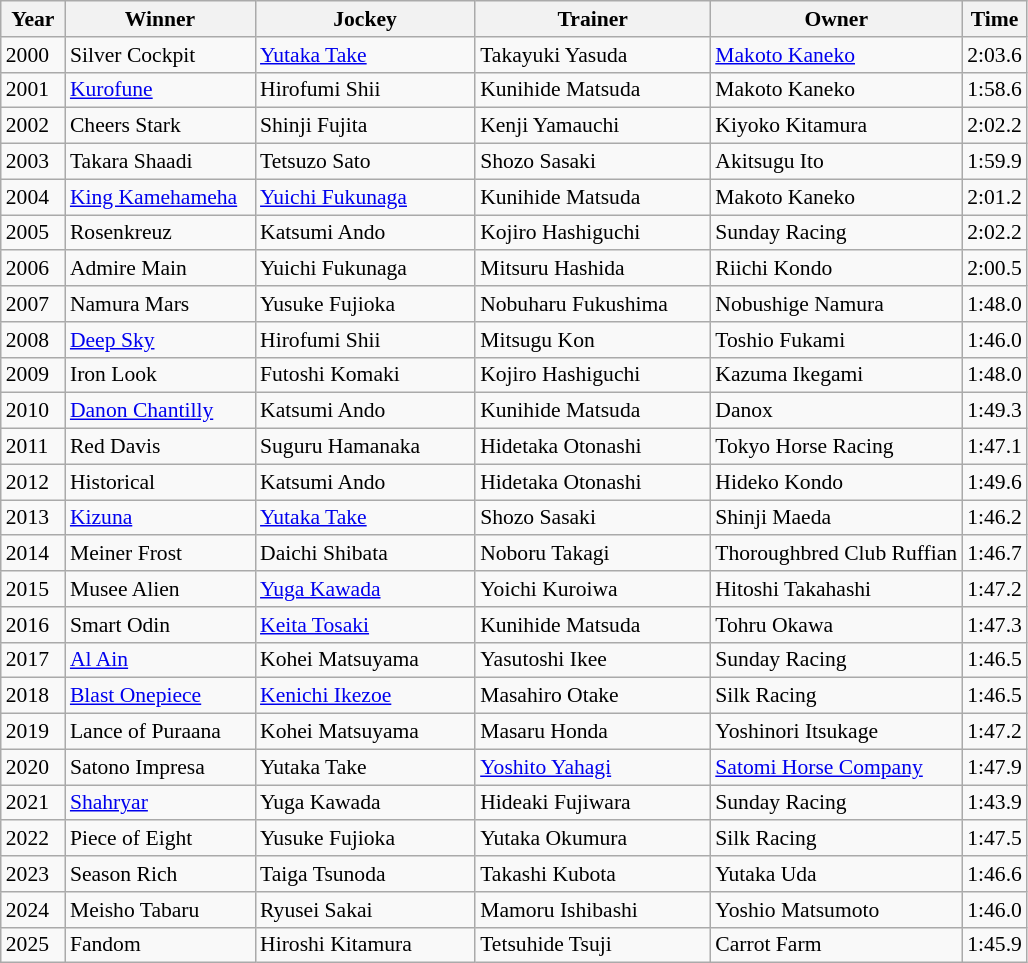<table class="wikitable sortable" style="font-size:90%">
<tr>
<th width="36px">Year<br></th>
<th width="120px">Winner<br></th>
<th width="140px">Jockey<br></th>
<th width="150px">Trainer<br></th>
<th>Owner</th>
<th>Time<br></th>
</tr>
<tr>
<td>2000</td>
<td>Silver Cockpit</td>
<td><a href='#'>Yutaka Take</a></td>
<td>Takayuki Yasuda</td>
<td><a href='#'>Makoto Kaneko</a></td>
<td>2:03.6</td>
</tr>
<tr>
<td>2001</td>
<td><a href='#'>Kurofune</a></td>
<td>Hirofumi Shii</td>
<td>Kunihide Matsuda</td>
<td>Makoto Kaneko</td>
<td>1:58.6</td>
</tr>
<tr>
<td>2002</td>
<td>Cheers Stark</td>
<td>Shinji Fujita</td>
<td>Kenji Yamauchi</td>
<td>Kiyoko Kitamura</td>
<td>2:02.2</td>
</tr>
<tr>
<td>2003</td>
<td>Takara Shaadi</td>
<td>Tetsuzo Sato</td>
<td>Shozo Sasaki</td>
<td>Akitsugu Ito</td>
<td>1:59.9</td>
</tr>
<tr>
<td>2004</td>
<td><a href='#'>King Kamehameha</a></td>
<td><a href='#'>Yuichi Fukunaga</a></td>
<td>Kunihide Matsuda</td>
<td>Makoto Kaneko</td>
<td>2:01.2</td>
</tr>
<tr>
<td>2005</td>
<td>Rosenkreuz</td>
<td>Katsumi Ando</td>
<td>Kojiro Hashiguchi</td>
<td>Sunday Racing</td>
<td>2:02.2</td>
</tr>
<tr>
<td>2006</td>
<td>Admire Main</td>
<td>Yuichi Fukunaga</td>
<td>Mitsuru Hashida</td>
<td>Riichi Kondo</td>
<td>2:00.5</td>
</tr>
<tr>
<td>2007</td>
<td>Namura Mars</td>
<td>Yusuke Fujioka</td>
<td>Nobuharu Fukushima</td>
<td>Nobushige Namura</td>
<td>1:48.0</td>
</tr>
<tr>
<td>2008</td>
<td><a href='#'>Deep Sky</a></td>
<td>Hirofumi Shii</td>
<td>Mitsugu Kon</td>
<td>Toshio Fukami</td>
<td>1:46.0</td>
</tr>
<tr>
<td>2009</td>
<td>Iron Look</td>
<td>Futoshi Komaki</td>
<td>Kojiro Hashiguchi</td>
<td>Kazuma Ikegami</td>
<td>1:48.0</td>
</tr>
<tr>
<td>2010</td>
<td><a href='#'>Danon Chantilly</a></td>
<td>Katsumi Ando</td>
<td>Kunihide Matsuda</td>
<td>Danox</td>
<td>1:49.3</td>
</tr>
<tr>
<td>2011</td>
<td>Red Davis</td>
<td>Suguru Hamanaka</td>
<td>Hidetaka Otonashi</td>
<td>Tokyo Horse Racing</td>
<td>1:47.1</td>
</tr>
<tr>
<td>2012</td>
<td>Historical</td>
<td>Katsumi Ando</td>
<td>Hidetaka Otonashi</td>
<td>Hideko Kondo</td>
<td>1:49.6</td>
</tr>
<tr>
<td>2013</td>
<td><a href='#'>Kizuna</a></td>
<td><a href='#'>Yutaka Take</a></td>
<td>Shozo Sasaki</td>
<td>Shinji Maeda</td>
<td>1:46.2</td>
</tr>
<tr>
<td>2014</td>
<td>Meiner Frost</td>
<td>Daichi Shibata</td>
<td>Noboru Takagi</td>
<td>Thoroughbred Club Ruffian</td>
<td>1:46.7</td>
</tr>
<tr>
<td>2015</td>
<td>Musee Alien</td>
<td><a href='#'>Yuga Kawada</a></td>
<td>Yoichi Kuroiwa</td>
<td>Hitoshi Takahashi</td>
<td>1:47.2</td>
</tr>
<tr>
<td>2016</td>
<td>Smart Odin</td>
<td><a href='#'>Keita Tosaki</a></td>
<td>Kunihide Matsuda</td>
<td>Tohru Okawa</td>
<td>1:47.3</td>
</tr>
<tr>
<td>2017</td>
<td><a href='#'>Al Ain</a></td>
<td>Kohei Matsuyama</td>
<td>Yasutoshi Ikee</td>
<td>Sunday Racing</td>
<td>1:46.5</td>
</tr>
<tr>
<td>2018</td>
<td><a href='#'>Blast Onepiece</a></td>
<td><a href='#'>Kenichi Ikezoe</a></td>
<td>Masahiro Otake</td>
<td>Silk Racing</td>
<td>1:46.5</td>
</tr>
<tr>
<td>2019</td>
<td>Lance of Puraana</td>
<td>Kohei Matsuyama</td>
<td>Masaru Honda</td>
<td>Yoshinori Itsukage</td>
<td>1:47.2</td>
</tr>
<tr>
<td>2020</td>
<td>Satono Impresa</td>
<td>Yutaka Take</td>
<td><a href='#'>Yoshito Yahagi</a></td>
<td><a href='#'>Satomi Horse Company</a></td>
<td>1:47.9</td>
</tr>
<tr>
<td>2021</td>
<td><a href='#'>Shahryar</a></td>
<td>Yuga Kawada</td>
<td>Hideaki Fujiwara</td>
<td>Sunday Racing</td>
<td>1:43.9</td>
</tr>
<tr>
<td>2022</td>
<td>Piece of Eight</td>
<td>Yusuke Fujioka</td>
<td>Yutaka Okumura</td>
<td>Silk Racing</td>
<td>1:47.5</td>
</tr>
<tr>
<td>2023</td>
<td>Season Rich</td>
<td>Taiga Tsunoda</td>
<td>Takashi Kubota</td>
<td>Yutaka Uda</td>
<td>1:46.6</td>
</tr>
<tr>
<td>2024</td>
<td>Meisho Tabaru</td>
<td>Ryusei Sakai</td>
<td>Mamoru Ishibashi</td>
<td>Yoshio Matsumoto</td>
<td>1:46.0</td>
</tr>
<tr>
<td>2025</td>
<td>Fandom</td>
<td>Hiroshi Kitamura</td>
<td>Tetsuhide Tsuji</td>
<td>Carrot Farm</td>
<td>1:45.9</td>
</tr>
</table>
